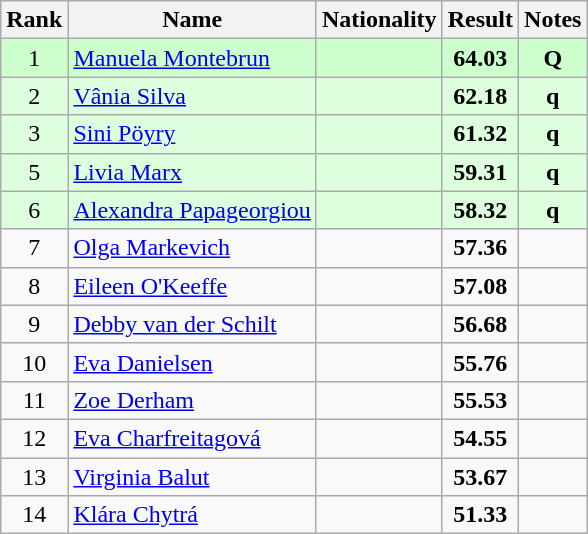<table class="wikitable sortable" style="text-align:center">
<tr>
<th>Rank</th>
<th>Name</th>
<th>Nationality</th>
<th>Result</th>
<th>Notes</th>
</tr>
<tr bgcolor=ccffcc>
<td>1</td>
<td align=left><a href='#'>Manuela Montebrun</a></td>
<td align=left></td>
<td><strong>64.03</strong></td>
<td><strong>Q</strong></td>
</tr>
<tr bgcolor=ddffdd>
<td>2</td>
<td align=left><a href='#'>Vânia Silva</a></td>
<td align=left></td>
<td><strong>62.18</strong></td>
<td><strong>q</strong></td>
</tr>
<tr bgcolor=ddffdd>
<td>3</td>
<td align=left><a href='#'>Sini Pöyry</a></td>
<td align=left></td>
<td><strong>61.32</strong></td>
<td><strong>q</strong></td>
</tr>
<tr bgcolor=ddffdd>
<td>5</td>
<td align=left><a href='#'>Livia Marx</a></td>
<td align=left></td>
<td><strong>59.31</strong></td>
<td><strong>q</strong></td>
</tr>
<tr bgcolor=ddffdd>
<td>6</td>
<td align=left><a href='#'>Alexandra Papageorgiou</a></td>
<td align=left></td>
<td><strong>58.32</strong></td>
<td><strong>q</strong></td>
</tr>
<tr>
<td>7</td>
<td align=left><a href='#'>Olga Markevich</a></td>
<td align=left></td>
<td><strong>57.36</strong></td>
<td></td>
</tr>
<tr>
<td>8</td>
<td align=left><a href='#'>Eileen O'Keeffe</a></td>
<td align=left></td>
<td><strong>57.08</strong></td>
<td></td>
</tr>
<tr>
<td>9</td>
<td align=left><a href='#'>Debby van der Schilt</a></td>
<td align=left></td>
<td><strong>56.68</strong></td>
<td></td>
</tr>
<tr>
<td>10</td>
<td align=left><a href='#'>Eva Danielsen</a></td>
<td align=left></td>
<td><strong>55.76</strong></td>
<td></td>
</tr>
<tr>
<td>11</td>
<td align=left><a href='#'>Zoe Derham</a></td>
<td align=left></td>
<td><strong>55.53</strong></td>
<td></td>
</tr>
<tr>
<td>12</td>
<td align=left><a href='#'>Eva Charfreitagová</a></td>
<td align=left></td>
<td><strong>54.55</strong></td>
<td></td>
</tr>
<tr>
<td>13</td>
<td align=left><a href='#'>Virginia Balut</a></td>
<td align=left></td>
<td><strong>53.67</strong></td>
<td></td>
</tr>
<tr>
<td>14</td>
<td align=left><a href='#'>Klára Chytrá</a></td>
<td align=left></td>
<td><strong>51.33</strong></td>
<td></td>
</tr>
</table>
